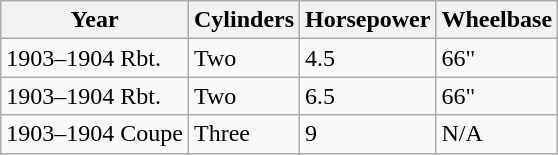<table class="wikitable">
<tr>
<th>Year</th>
<th>Cylinders</th>
<th>Horsepower</th>
<th>Wheelbase</th>
</tr>
<tr>
<td>1903–1904 Rbt.</td>
<td>Two</td>
<td>4.5</td>
<td>66"</td>
</tr>
<tr>
<td>1903–1904 Rbt.</td>
<td>Two</td>
<td>6.5</td>
<td>66"</td>
</tr>
<tr>
<td>1903–1904 Coupe</td>
<td>Three</td>
<td>9</td>
<td>N/A</td>
</tr>
</table>
